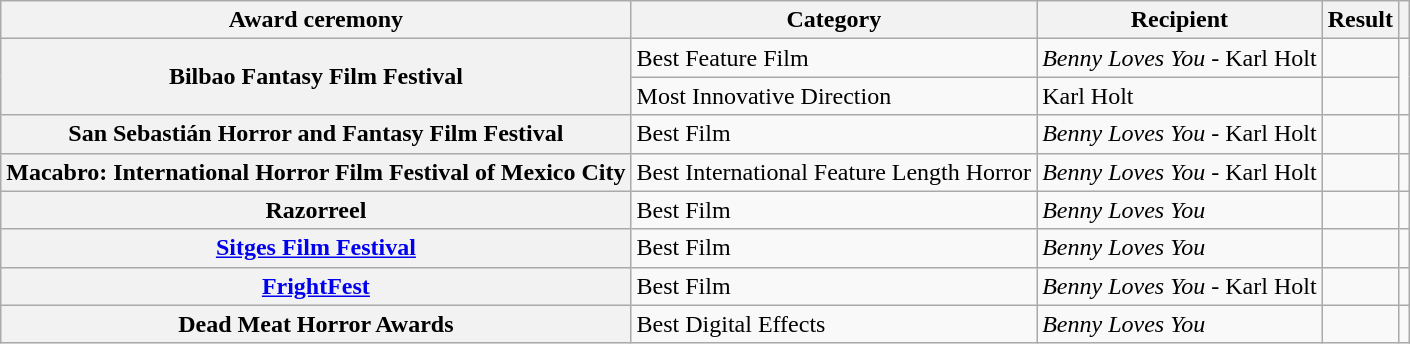<table class="wikitable plainrowheaders sortable">
<tr>
<th scope="col">Award ceremony</th>
<th scope="col">Category</th>
<th scope="col">Recipient</th>
<th scope="col">Result</th>
<th scope="col" class="unsortable"></th>
</tr>
<tr>
<th scope="row" rowspan=2>Bilbao Fantasy Film Festival</th>
<td>Best Feature Film</td>
<td><em>Benny Loves You</em> - Karl Holt</td>
<td></td>
<td rowspan=2></td>
</tr>
<tr>
<td>Most Innovative Direction</td>
<td>Karl Holt</td>
<td></td>
</tr>
<tr>
<th scope="row">San Sebastián Horror and Fantasy Film Festival</th>
<td>Best Film</td>
<td><em>Benny Loves You</em> - Karl Holt</td>
<td></td>
<td></td>
</tr>
<tr>
<th scope="row">Macabro: International Horror Film Festival of Mexico City</th>
<td>Best International Feature Length Horror</td>
<td><em>Benny Loves You</em> - Karl Holt</td>
<td></td>
<td></td>
</tr>
<tr>
<th scope="row">Razorreel</th>
<td>Best Film</td>
<td><em>Benny Loves You</em></td>
<td></td>
<td></td>
</tr>
<tr>
<th scope="row"><a href='#'>Sitges Film Festival</a></th>
<td>Best Film</td>
<td><em>Benny Loves You</em></td>
<td></td>
<td></td>
</tr>
<tr>
<th scope="row"><a href='#'>FrightFest</a></th>
<td>Best Film</td>
<td><em>Benny Loves You</em> - Karl Holt</td>
<td></td>
<td></td>
</tr>
<tr>
<th scope="row">Dead Meat Horror Awards</th>
<td>Best Digital Effects</td>
<td><em>Benny Loves You</em></td>
<td></td>
<td></td>
</tr>
</table>
